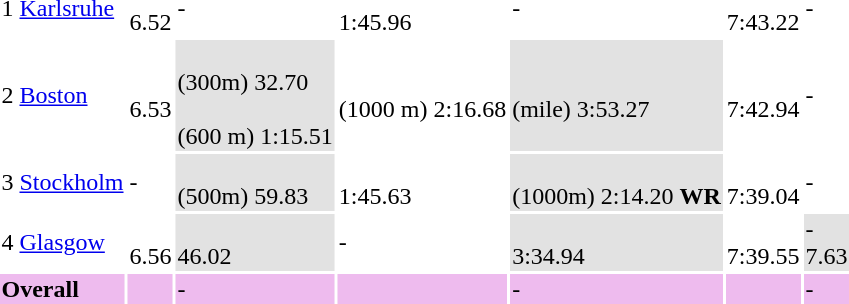<table>
<tr>
<td>1</td>
<td align=left><a href='#'>Karlsruhe</a></td>
<td><br>6.52</td>
<td> -</td>
<td><br>1:45.96</td>
<td> -</td>
<td><br> 7:43.22</td>
<td> -</td>
</tr>
<tr>
<td>2</td>
<td align=left><a href='#'>Boston</a></td>
<td> <br> 6.53</td>
<td bgcolor=#e2e2e2> <br> (300m) 32.70 <br><br> (600 m) 1:15.51</td>
<td> <br> (1000 m) 2:16.68</td>
<td bgcolor=#e2e2e2> <br> (mile) 3:53.27</td>
<td> <br> 7:42.94</td>
<td> -</td>
</tr>
<tr>
<td>3</td>
<td align=left><a href='#'>Stockholm</a></td>
<td> -</td>
<td bgcolor=#e2e2e2> <br> (500m) 59.83</td>
<td> <br> 1:45.63</td>
<td bgcolor=#e2e2e2> <br> (1000m) 2:14.20 <strong>WR</strong></td>
<td> <br> 7:39.04</td>
<td> -</td>
</tr>
<tr>
<td>4</td>
<td align=left><a href='#'>Glasgow</a></td>
<td> <br> 6.56</td>
<td bgcolor=#e2e2e2> <br> 46.02</td>
<td> -</td>
<td bgcolor=#e2e2e2> <br> 3:34.94</td>
<td> <br> 7:39.55</td>
<td bgcolor=#e2e2e2> -<br> 7.63</td>
</tr>
<tr bgcolor=#eebbee>
<td colspan="2"><strong>Overall</strong></td>
<td> <strong></strong></td>
<td>-</td>
<td> <strong></strong></td>
<td>-</td>
<td> <strong></strong></td>
<td>-</td>
</tr>
</table>
